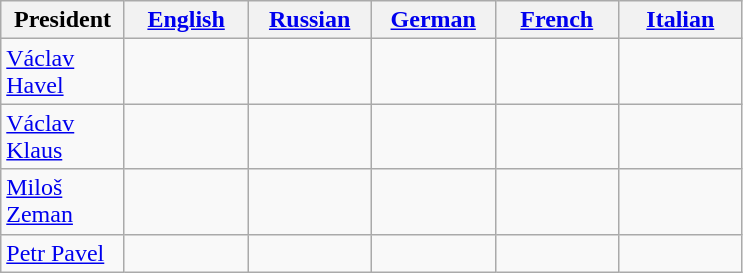<table class="wikitable sortable">
<tr>
<th style="text-align:center; width:75px;">President</th>
<th style="text-align:center; width:75px;"><a href='#'>English</a></th>
<th style="text-align:center; width:75px;"><a href='#'>Russian</a></th>
<th style="text-align:center; width:75px;"><a href='#'>German</a></th>
<th style="text-align:center; width:75px;"><a href='#'>French</a></th>
<th style="text-align:center; width:75px;"><a href='#'>Italian</a></th>
</tr>
<tr>
<td><a href='#'>Václav Havel</a></td>
<td></td>
<td></td>
<td></td>
<td></td>
<td></td>
</tr>
<tr>
<td><a href='#'>Václav Klaus</a></td>
<td></td>
<td></td>
<td></td>
<td></td>
<td></td>
</tr>
<tr>
<td><a href='#'>Miloš Zeman</a></td>
<td></td>
<td></td>
<td></td>
<td></td>
<td></td>
</tr>
<tr>
<td><a href='#'>Petr Pavel</a></td>
<td></td>
<td></td>
<td></td>
<td></td>
<td></td>
</tr>
</table>
